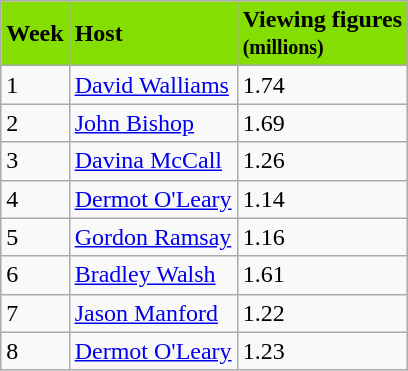<table class="wikitable">
<tr>
<th style="background:#84DE02; color:#000;">Week</th>
<th style="background:#84DE02; color:#000; text-align:left;">Host</th>
<th style="background:#84DE02; color:#000; text-align:left;">Viewing figures<br><small>(millions)</small></th>
</tr>
<tr>
<td>1</td>
<td><a href='#'>David Walliams</a></td>
<td>1.74</td>
</tr>
<tr>
<td>2</td>
<td><a href='#'>John Bishop</a></td>
<td>1.69</td>
</tr>
<tr>
<td>3</td>
<td><a href='#'>Davina McCall</a></td>
<td>1.26</td>
</tr>
<tr>
<td>4</td>
<td><a href='#'>Dermot O'Leary</a></td>
<td>1.14</td>
</tr>
<tr>
<td>5</td>
<td><a href='#'>Gordon Ramsay</a></td>
<td>1.16</td>
</tr>
<tr>
<td>6</td>
<td><a href='#'>Bradley Walsh</a></td>
<td>1.61</td>
</tr>
<tr>
<td>7</td>
<td><a href='#'>Jason Manford</a></td>
<td>1.22</td>
</tr>
<tr>
<td>8</td>
<td><a href='#'>Dermot O'Leary</a></td>
<td>1.23</td>
</tr>
</table>
